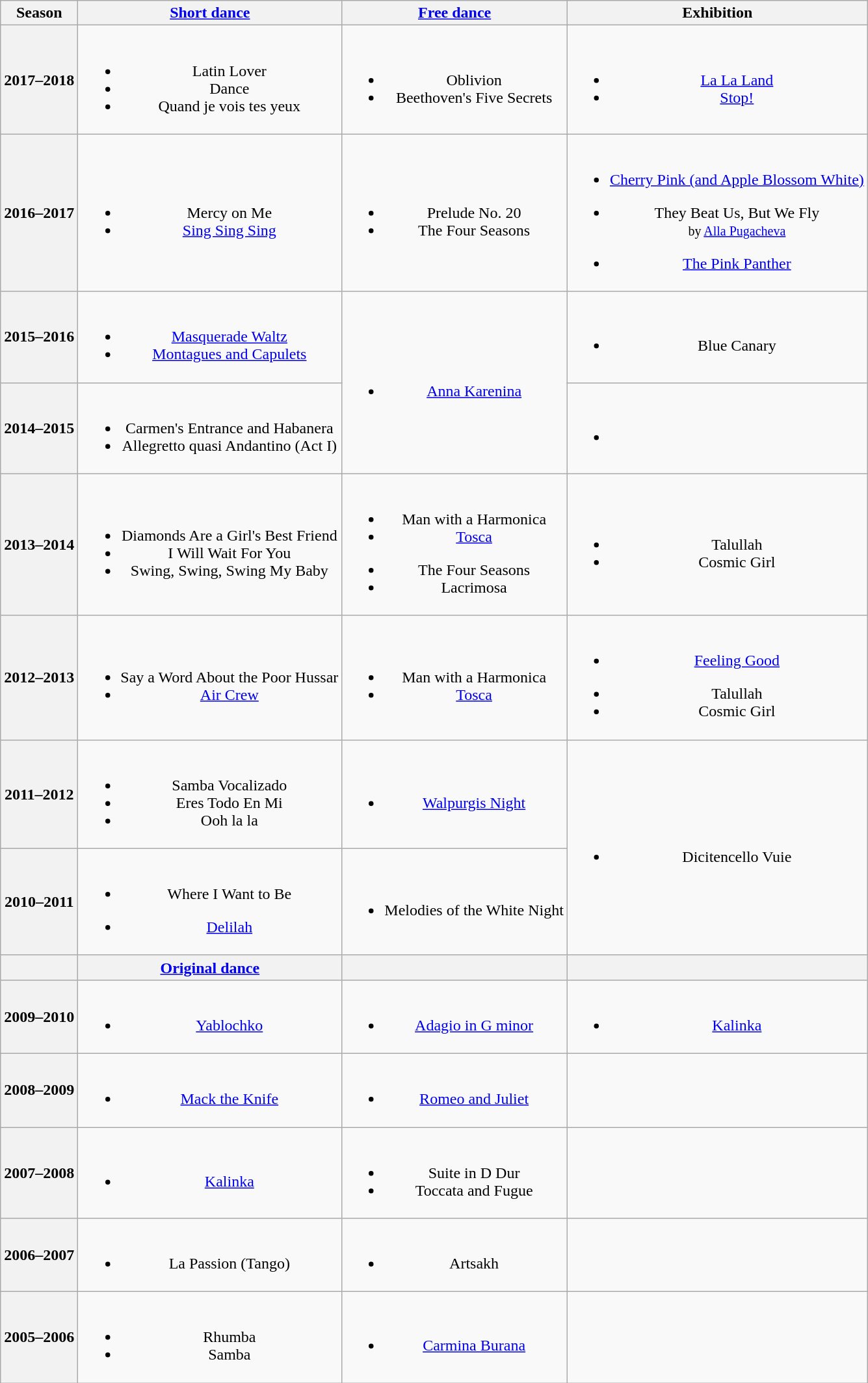<table class="wikitable" style="text-align:center">
<tr>
<th>Season</th>
<th><a href='#'>Short dance</a></th>
<th><a href='#'>Free dance</a></th>
<th>Exhibition</th>
</tr>
<tr>
<th>2017–2018 <br></th>
<td><br><ul><li> Latin Lover <br></li><li> Dance <br></li><li> Quand je vois tes yeux <br></li></ul></td>
<td><br><ul><li>Oblivion <br></li><li>Beethoven's Five Secrets <br></li></ul></td>
<td><br><ul><li><a href='#'>La La Land</a></li><li><a href='#'>Stop!</a> <br></li></ul></td>
</tr>
<tr>
<th>2016–2017 <br></th>
<td><br><ul><li> Mercy on Me <br></li><li> <a href='#'>Sing Sing Sing</a> <br></li></ul></td>
<td><br><ul><li>Prelude No. 20 <br></li><li>The Four Seasons <br></li></ul></td>
<td><br><ul><li><a href='#'>Cherry Pink (and Apple Blossom White)</a> <br></li></ul><ul><li>They Beat Us, But We Fly<br><small>by <a href='#'>Alla Pugacheva</a></small></li></ul><ul><li><a href='#'>The Pink Panther</a> <br></li></ul></td>
</tr>
<tr>
<th>2015–2016 <br> </th>
<td><br><ul><li> <a href='#'>Masquerade Waltz</a> <br></li><li> <a href='#'>Montagues and Capulets</a> <br></li></ul></td>
<td rowspan=2><br><ul><li><a href='#'>Anna Karenina</a> <br></li></ul></td>
<td><br><ul><li>Blue Canary <br></li></ul></td>
</tr>
<tr>
<th>2014–2015 <br> </th>
<td><br><ul><li> Carmen's Entrance and Habanera <br> </li><li> Allegretto quasi Andantino (Act I) <br> </li></ul></td>
<td><br><ul><li></li></ul></td>
</tr>
<tr>
<th>2013–2014 <br> </th>
<td><br><ul><li> Diamonds Are a Girl's Best Friend <br></li><li> I Will Wait For You <br></li><li> Swing, Swing, Swing My Baby</li></ul></td>
<td><br><ul><li>Man with a Harmonica <br></li><li><a href='#'>Tosca</a> <br></li></ul><ul><li>The Four Seasons <br></li><li>Lacrimosa <br></li></ul></td>
<td><br><ul><li>Talullah</li><li>Cosmic Girl <br></li></ul></td>
</tr>
<tr>
<th>2012–2013 <br> </th>
<td><br><ul><li> Say a Word About the Poor Hussar <br></li><li> <a href='#'>Air Crew</a> <br></li></ul></td>
<td><br><ul><li>Man with a Harmonica <br></li><li><a href='#'>Tosca</a> <br></li></ul></td>
<td><br><ul><li><a href='#'>Feeling Good</a> <br></li></ul><ul><li>Talullah</li><li>Cosmic Girl <br></li></ul></td>
</tr>
<tr>
<th>2011–2012 <br></th>
<td><br><ul><li>Samba Vocalizado <br></li><li>Eres Todo En Mi <br></li><li>Ooh la la <br></li></ul></td>
<td><br><ul><li><a href='#'>Walpurgis Night</a> <br></li></ul></td>
<td rowspan=2><br><ul><li>Dicitencello Vuie <br></li></ul></td>
</tr>
<tr>
<th>2010–2011 <br></th>
<td><br><ul><li>Where I Want to Be <br></li></ul><ul><li><a href='#'>Delilah</a> <br></li></ul></td>
<td><br><ul><li>Melodies of the White Night <br></li></ul></td>
</tr>
<tr>
<th></th>
<th><a href='#'>Original dance</a></th>
<th></th>
<th></th>
</tr>
<tr>
<th>2009–2010 <br></th>
<td><br><ul><li><a href='#'>Yablochko</a> <br></li></ul></td>
<td><br><ul><li><a href='#'>Adagio in G minor</a> <br></li></ul></td>
<td><br><ul><li><a href='#'>Kalinka</a></li></ul></td>
</tr>
<tr>
<th>2008–2009 <br></th>
<td><br><ul><li><a href='#'>Mack the Knife</a> <br></li></ul></td>
<td><br><ul><li><a href='#'>Romeo and Juliet</a> <br></li></ul></td>
<td></td>
</tr>
<tr>
<th>2007–2008 <br></th>
<td><br><ul><li><a href='#'>Kalinka</a></li></ul></td>
<td><br><ul><li>Suite in D Dur <br></li><li>Toccata and Fugue <br></li></ul></td>
<td></td>
</tr>
<tr>
<th>2006–2007 <br></th>
<td><br><ul><li>La Passion (Tango)</li></ul></td>
<td><br><ul><li>Artsakh <br></li></ul></td>
<td></td>
</tr>
<tr>
<th>2005–2006 <br></th>
<td><br><ul><li>Rhumba</li><li>Samba</li></ul></td>
<td><br><ul><li><a href='#'>Carmina Burana</a> <br></li></ul></td>
<td></td>
</tr>
</table>
